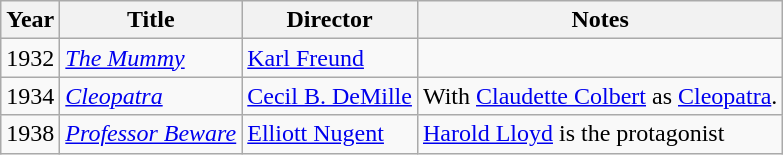<table class="wikitable sortable">
<tr>
<th>Year</th>
<th>Title</th>
<th>Director</th>
<th>Notes</th>
</tr>
<tr>
<td>1932</td>
<td><em><a href='#'>The Mummy</a></em></td>
<td><a href='#'>Karl Freund</a></td>
<td></td>
</tr>
<tr>
<td>1934</td>
<td><em><a href='#'>Cleopatra</a></em></td>
<td><a href='#'>Cecil B. DeMille</a></td>
<td>With <a href='#'>Claudette Colbert</a> as <a href='#'>Cleopatra</a>.</td>
</tr>
<tr>
<td>1938</td>
<td><em><a href='#'>Professor Beware</a></em></td>
<td><a href='#'>Elliott Nugent</a></td>
<td><a href='#'>Harold Lloyd</a> is the protagonist</td>
</tr>
</table>
